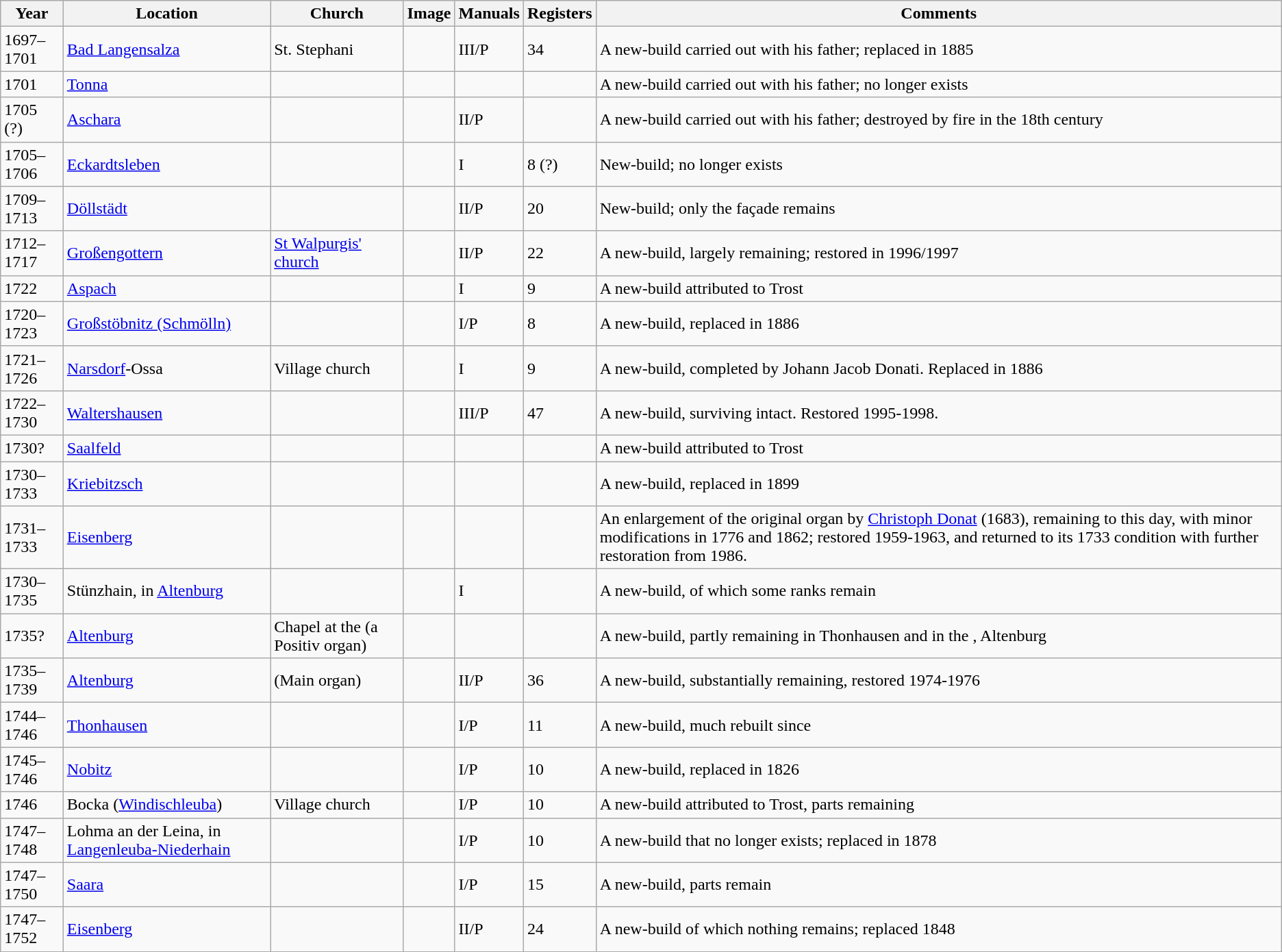<table class="wikitable sortable">
<tr align="center" style="background-color:#dfd">
<th>Year</th>
<th>Location</th>
<th>Church</th>
<th class=unsortable>Image</th>
<th>Manuals</th>
<th>Registers</th>
<th class=unsortable>Comments</th>
</tr>
<tr>
<td data-sort-value="1697">1697–1701</td>
<td><a href='#'>Bad Langensalza</a></td>
<td>St. Stephani</td>
<td></td>
<td>III/P</td>
<td>34</td>
<td>A new-build carried out with his father; replaced in 1885</td>
</tr>
<tr>
<td>1701</td>
<td><a href='#'>Tonna</a></td>
<td></td>
<td></td>
<td></td>
<td></td>
<td>A new-build carried out with his father; no longer exists</td>
</tr>
<tr>
<td data-sort-value="1705">1705 (?)</td>
<td><a href='#'>Aschara</a></td>
<td></td>
<td></td>
<td>II/P</td>
<td></td>
<td>A new-build carried out with his father; destroyed by fire in the 18th century</td>
</tr>
<tr>
<td data-sort-value="1705">1705–1706</td>
<td><a href='#'>Eckardtsleben</a></td>
<td></td>
<td></td>
<td>I</td>
<td>8 (?)</td>
<td>New-build; no longer exists</td>
</tr>
<tr>
<td data-sort-value="1709">1709–1713</td>
<td><a href='#'>Döllstädt</a></td>
<td></td>
<td></td>
<td>II/P</td>
<td>20</td>
<td>New-build; only the façade remains</td>
</tr>
<tr>
<td data-sort-value="1712">1712–1717</td>
<td><a href='#'>Großengottern</a></td>
<td><a href='#'>St Walpurgis' church</a></td>
<td></td>
<td>II/P</td>
<td>22</td>
<td>A new-build, largely remaining; restored in 1996/1997</td>
</tr>
<tr>
<td>1722</td>
<td><a href='#'>Aspach</a></td>
<td></td>
<td></td>
<td>I</td>
<td>9</td>
<td>A new-build attributed to Trost</td>
</tr>
<tr>
<td data-sort-value="1720">1720–1723</td>
<td><a href='#'>Großstöbnitz (Schmölln)</a></td>
<td></td>
<td></td>
<td>I/P</td>
<td>8</td>
<td>A new-build, replaced in 1886</td>
</tr>
<tr>
<td data-sort-value="1721">1721–1726</td>
<td><a href='#'>Narsdorf</a>-Ossa</td>
<td>Village church</td>
<td></td>
<td>I</td>
<td>9</td>
<td>A new-build, completed by Johann Jacob Donati. Replaced in 1886</td>
</tr>
<tr>
<td data-sort-value="1722">1722–1730</td>
<td><a href='#'>Waltershausen</a></td>
<td></td>
<td></td>
<td>III/P</td>
<td>47</td>
<td>A new-build, surviving intact. Restored 1995-1998.<br></td>
</tr>
<tr>
<td data-sort-value="1730">1730?</td>
<td><a href='#'>Saalfeld</a></td>
<td></td>
<td></td>
<td></td>
<td></td>
<td>A new-build attributed to Trost</td>
</tr>
<tr>
<td data-sort-value="1730">1730–1733</td>
<td><a href='#'>Kriebitzsch</a></td>
<td></td>
<td></td>
<td></td>
<td></td>
<td>A new-build, replaced in 1899</td>
</tr>
<tr>
<td data-sort-value="1731">1731–1733</td>
<td><a href='#'>Eisenberg</a></td>
<td></td>
<td></td>
<td></td>
<td></td>
<td>An enlargement of the original organ by <a href='#'>Christoph Donat</a> (1683), remaining to this day, with minor modifications in 1776 and 1862; restored 1959-1963, and returned to its 1733 condition with further restoration from 1986.<br></td>
</tr>
<tr>
<td data-sort-value="1730">1730–1735</td>
<td>Stünzhain, in <a href='#'>Altenburg</a></td>
<td></td>
<td></td>
<td>I</td>
<td></td>
<td>A new-build, of which some ranks remain</td>
</tr>
<tr>
<td data-sort-value="1735">1735?</td>
<td><a href='#'>Altenburg</a></td>
<td>Chapel at the  (a Positiv organ)</td>
<td></td>
<td></td>
<td></td>
<td>A new-build, partly remaining in Thonhausen and in the , Altenburg</td>
</tr>
<tr>
<td data-sort-value="1735">1735–1739</td>
<td><a href='#'>Altenburg</a></td>
<td> (Main organ)</td>
<td></td>
<td>II/P</td>
<td>36</td>
<td>A new-build, substantially remaining, restored 1974-1976</td>
</tr>
<tr>
<td data-sort-value="1744">1744–1746</td>
<td><a href='#'>Thonhausen</a></td>
<td></td>
<td></td>
<td>I/P</td>
<td>11</td>
<td>A new-build, much rebuilt since</td>
</tr>
<tr>
<td data-sort-value="1745">1745–1746</td>
<td><a href='#'>Nobitz</a></td>
<td></td>
<td></td>
<td>I/P</td>
<td>10</td>
<td>A new-build, replaced in 1826</td>
</tr>
<tr>
<td>1746</td>
<td>Bocka (<a href='#'>Windischleuba</a>)</td>
<td>Village church</td>
<td></td>
<td>I/P</td>
<td>10</td>
<td>A new-build attributed to Trost, parts remaining</td>
</tr>
<tr>
<td data-sort-value="1747">1747–1748</td>
<td>Lohma an der Leina, in <a href='#'>Langenleuba-Niederhain</a></td>
<td></td>
<td></td>
<td>I/P</td>
<td>10</td>
<td>A new-build that no longer exists; replaced in 1878</td>
</tr>
<tr>
<td data-sort-value="1747">1747–1750</td>
<td><a href='#'>Saara</a></td>
<td></td>
<td></td>
<td>I/P</td>
<td>15</td>
<td>A new-build, parts remain</td>
</tr>
<tr>
<td data-sort-value="1747">1747–1752</td>
<td><a href='#'>Eisenberg</a></td>
<td></td>
<td></td>
<td>II/P</td>
<td>24</td>
<td>A new-build of which nothing remains; replaced 1848</td>
</tr>
</table>
